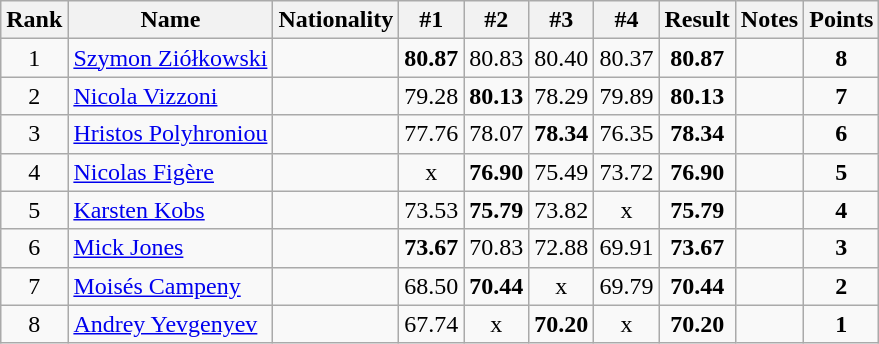<table class="wikitable sortable" style="text-align:center">
<tr>
<th>Rank</th>
<th>Name</th>
<th>Nationality</th>
<th>#1</th>
<th>#2</th>
<th>#3</th>
<th>#4</th>
<th>Result</th>
<th>Notes</th>
<th>Points</th>
</tr>
<tr>
<td>1</td>
<td align=left><a href='#'>Szymon Ziółkowski</a></td>
<td align=left></td>
<td><strong>80.87</strong></td>
<td>80.83</td>
<td>80.40</td>
<td>80.37</td>
<td><strong>80.87</strong></td>
<td></td>
<td><strong>8</strong></td>
</tr>
<tr>
<td>2</td>
<td align=left><a href='#'>Nicola Vizzoni</a></td>
<td align=left></td>
<td>79.28</td>
<td><strong>80.13</strong></td>
<td>78.29</td>
<td>79.89</td>
<td><strong>80.13</strong></td>
<td></td>
<td><strong>7</strong></td>
</tr>
<tr>
<td>3</td>
<td align=left><a href='#'>Hristos Polyhroniou</a></td>
<td align=left></td>
<td>77.76</td>
<td>78.07</td>
<td><strong>78.34</strong></td>
<td>76.35</td>
<td><strong>78.34</strong></td>
<td></td>
<td><strong>6</strong></td>
</tr>
<tr>
<td>4</td>
<td align=left><a href='#'>Nicolas Figère</a></td>
<td align=left></td>
<td>x</td>
<td><strong>76.90</strong></td>
<td>75.49</td>
<td>73.72</td>
<td><strong>76.90</strong></td>
<td></td>
<td><strong>5</strong></td>
</tr>
<tr>
<td>5</td>
<td align=left><a href='#'>Karsten Kobs</a></td>
<td align=left></td>
<td>73.53</td>
<td><strong>75.79</strong></td>
<td>73.82</td>
<td>x</td>
<td><strong>75.79</strong></td>
<td></td>
<td><strong>4</strong></td>
</tr>
<tr>
<td>6</td>
<td align=left><a href='#'>Mick Jones</a></td>
<td align=left></td>
<td><strong>73.67</strong></td>
<td>70.83</td>
<td>72.88</td>
<td>69.91</td>
<td><strong>73.67</strong></td>
<td></td>
<td><strong>3</strong></td>
</tr>
<tr>
<td>7</td>
<td align=left><a href='#'>Moisés Campeny</a></td>
<td align=left></td>
<td>68.50</td>
<td><strong>70.44</strong></td>
<td>x</td>
<td>69.79</td>
<td><strong>70.44</strong></td>
<td></td>
<td><strong>2</strong></td>
</tr>
<tr>
<td>8</td>
<td align=left><a href='#'>Andrey Yevgenyev</a></td>
<td align=left></td>
<td>67.74</td>
<td>x</td>
<td><strong>70.20</strong></td>
<td>x</td>
<td><strong>70.20</strong></td>
<td></td>
<td><strong>1</strong></td>
</tr>
</table>
